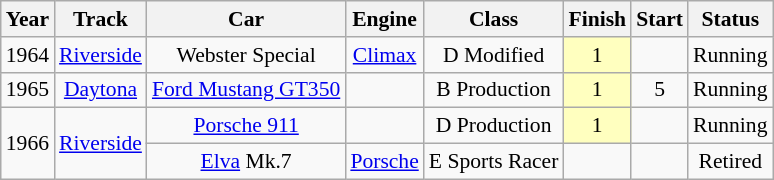<table class="wikitable" style="text-align:center; font-size:90%">
<tr>
<th>Year</th>
<th>Track</th>
<th>Car</th>
<th>Engine</th>
<th>Class</th>
<th>Finish</th>
<th>Start</th>
<th>Status</th>
</tr>
<tr>
<td>1964</td>
<td><a href='#'>Riverside</a></td>
<td>Webster Special</td>
<td><a href='#'>Climax</a></td>
<td>D Modified</td>
<td style="background-color:#FFFFBF">1</td>
<td></td>
<td>Running</td>
</tr>
<tr>
<td>1965</td>
<td><a href='#'>Daytona</a></td>
<td><a href='#'>Ford Mustang GT350</a></td>
<td></td>
<td>B Production</td>
<td style="background-color:#FFFFBF">1</td>
<td>5</td>
<td>Running</td>
</tr>
<tr>
<td rowspan=2>1966</td>
<td rowspan=2><a href='#'>Riverside</a></td>
<td><a href='#'>Porsche 911</a></td>
<td></td>
<td>D Production</td>
<td style="background-color:#FFFFBF">1</td>
<td></td>
<td>Running</td>
</tr>
<tr>
<td><a href='#'>Elva</a> Mk.7</td>
<td><a href='#'>Porsche</a></td>
<td>E Sports Racer</td>
<td></td>
<td></td>
<td>Retired</td>
</tr>
</table>
